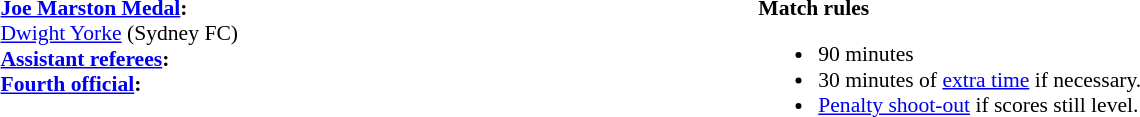<table style="width:100%;font-size:90%">
<tr>
<td style="width:40%;vertical-align:top"><br><strong><a href='#'>Joe Marston Medal</a>:</strong>
<br><a href='#'>Dwight Yorke</a> (Sydney FC)<br><strong><a href='#'>Assistant referees</a>:</strong>
<br><strong><a href='#'>Fourth official</a>:</strong></td>
<td style="width:60%;vertical-align:top"><br><strong>Match rules</strong><ul><li>90 minutes</li><li>30 minutes of <a href='#'>extra time</a> if necessary.</li><li><a href='#'>Penalty shoot-out</a> if scores still level.</li></ul></td>
</tr>
</table>
